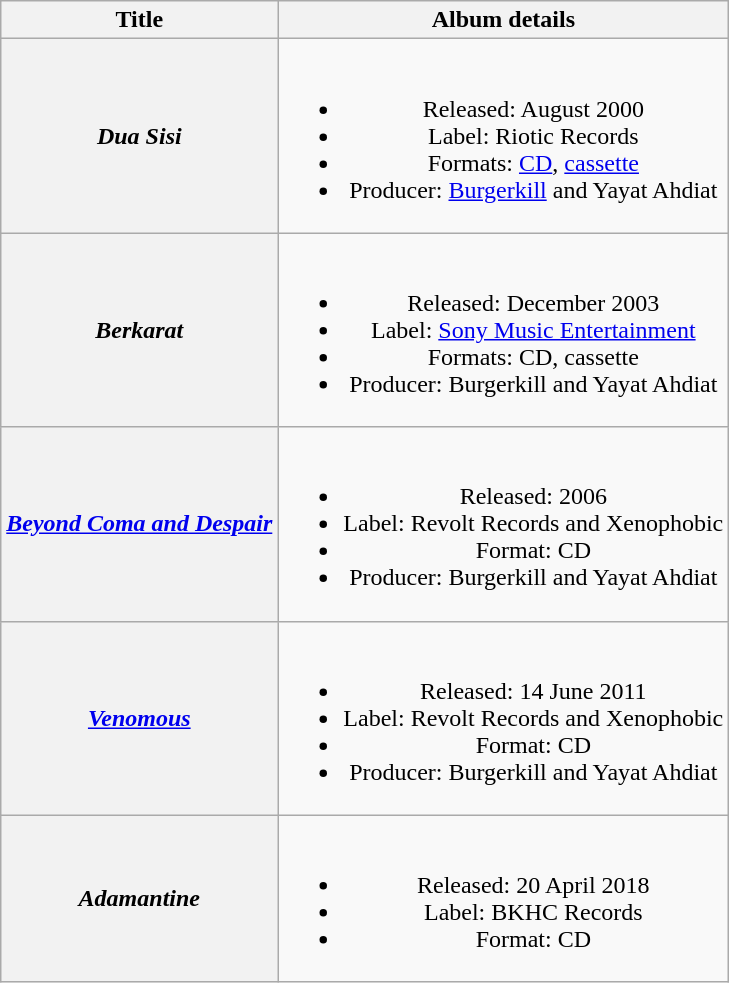<table class="wikitable plainrowheaders" style="text-align:center;">
<tr>
<th scope="col">Title</th>
<th scope="col">Album details</th>
</tr>
<tr>
<th scope="row"><em>Dua Sisi</em></th>
<td><br><ul><li>Released: August 2000</li><li>Label: Riotic Records</li><li>Formats: <a href='#'>CD</a>, <a href='#'>cassette</a></li><li>Producer: <a href='#'>Burgerkill</a> and Yayat Ahdiat</li></ul></td>
</tr>
<tr>
<th scope="row"><em>Berkarat</em></th>
<td><br><ul><li>Released: December 2003</li><li>Label: <a href='#'>Sony Music Entertainment</a></li><li>Formats: CD, cassette</li><li>Producer: Burgerkill and Yayat Ahdiat</li></ul></td>
</tr>
<tr>
<th scope="row"><em><a href='#'>Beyond Coma and Despair</a></em></th>
<td><br><ul><li>Released: 2006</li><li>Label: Revolt Records and Xenophobic</li><li>Format: CD</li><li>Producer: Burgerkill and Yayat Ahdiat</li></ul></td>
</tr>
<tr>
<th scope="row"><em><a href='#'>Venomous</a></em></th>
<td><br><ul><li>Released: 14 June 2011</li><li>Label: Revolt Records and Xenophobic</li><li>Format: CD</li><li>Producer: Burgerkill and Yayat Ahdiat</li></ul></td>
</tr>
<tr>
<th scope="row"><em>Adamantine</em></th>
<td><br><ul><li>Released: 20 April 2018</li><li>Label: BKHC Records</li><li>Format: CD</li></ul></td>
</tr>
</table>
